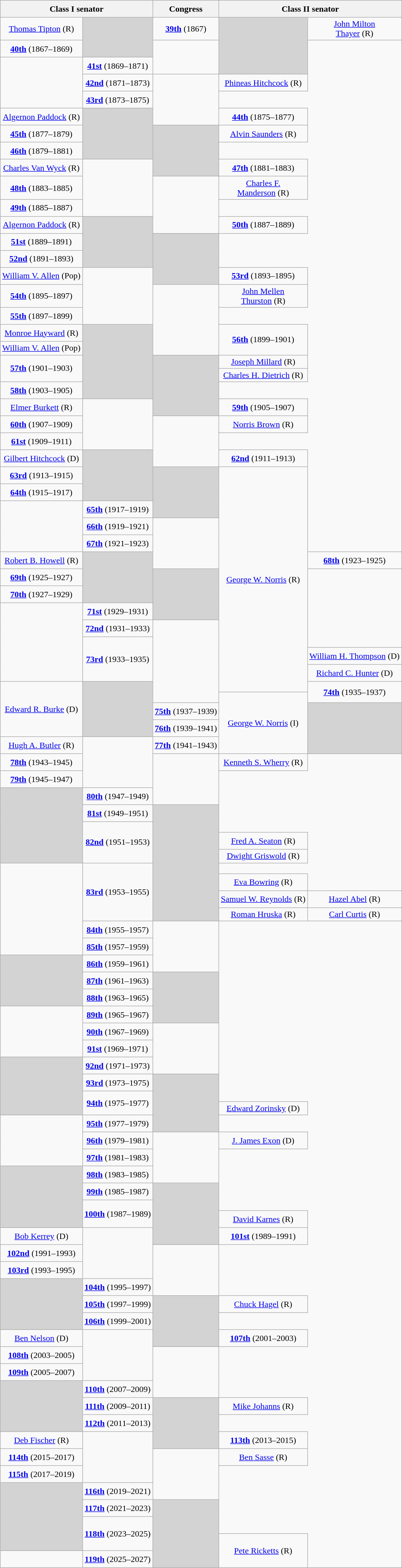<table class="wikitable sticky-header" style="text-align:center">
<tr style="height:2em">
<th colspan="2">Class I senator</th>
<th>Congress</th>
<th colspan="2">Class II senator</th>
</tr>
<tr style="height:2em">
<td><a href='#'>Thomas Tipton</a> (R)</td>
<td rowspan="2" style="background: #D3D3D3"></td>
<td><strong><a href='#'>39th</a></strong> (1867)</td>
<td rowspan="3" style="background: #D3D3D3"></td>
<td><a href='#'>John Milton<br>Thayer</a> (R)</td>
</tr>
<tr style="height:2em">
<td><strong><a href='#'>40th</a></strong> (1867–1869)</td>
</tr>
<tr style="height:2em">
<td rowspan="3"></td>
<td><strong><a href='#'>41st</a></strong> (1869–1871)</td>
</tr>
<tr style="height:2em">
<td><strong><a href='#'>42nd</a></strong> (1871–1873)</td>
<td rowspan="3"></td>
<td><a href='#'>Phineas Hitchcock</a> (R)</td>
</tr>
<tr style="height:2em">
<td><strong><a href='#'>43rd</a></strong> (1873–1875)</td>
</tr>
<tr style="height:2em">
<td><a href='#'>Algernon Paddock</a> (R)</td>
<td rowspan="3" style="background: #D3D3D3"></td>
<td><strong><a href='#'>44th</a></strong> (1875–1877)</td>
</tr>
<tr style="height:2em">
<td><strong><a href='#'>45th</a></strong> (1877–1879)</td>
<td rowspan="3" style="background: #D3D3D3"></td>
<td><a href='#'>Alvin Saunders</a> (R)</td>
</tr>
<tr style="height:2em">
<td><strong><a href='#'>46th</a></strong> (1879–1881)</td>
</tr>
<tr style="height:2em">
<td><a href='#'>Charles Van Wyck</a> (R)</td>
<td rowspan="3"></td>
<td><strong><a href='#'>47th</a></strong> (1881–1883)</td>
</tr>
<tr style="height:2em">
<td><strong><a href='#'>48th</a></strong> (1883–1885)</td>
<td rowspan="3"></td>
<td><a href='#'>Charles F.<br>Manderson</a> (R)</td>
</tr>
<tr style="height:2em">
<td><strong><a href='#'>49th</a></strong> (1885–1887)</td>
</tr>
<tr style="height:2em">
<td><a href='#'>Algernon Paddock</a> (R)</td>
<td rowspan="3" style="background: #D3D3D3"></td>
<td><strong><a href='#'>50th</a></strong> (1887–1889)</td>
</tr>
<tr style="height:2em">
<td><strong><a href='#'>51st</a></strong> (1889–1891)</td>
<td rowspan="3" style="background: #D3D3D3"></td>
</tr>
<tr style="height:2em">
<td><strong><a href='#'>52nd</a></strong> (1891–1893)</td>
</tr>
<tr style="height:2em">
<td><a href='#'>William V. Allen</a> (Pop)</td>
<td rowspan="3"></td>
<td><strong><a href='#'>53rd</a></strong> (1893–1895)</td>
</tr>
<tr style="height:2em">
<td><strong><a href='#'>54th</a></strong> (1895–1897)</td>
<td rowspan="4"></td>
<td><a href='#'>John Mellen<br>Thurston</a> (R)</td>
</tr>
<tr style="height:2em">
<td><strong><a href='#'>55th</a></strong> (1897–1899)</td>
</tr>
<tr style="height:2em">
<td><a href='#'>Monroe Hayward</a> (R)</td>
<td rowspan="5" style="background: #D3D3D3"></td>
<td rowspan=2><strong><a href='#'>56th</a></strong> (1899–1901)</td>
</tr>
<tr style="height:1.25em">
<td><a href='#'>William V. Allen</a> (Pop)</td>
</tr>
<tr style="height:1.25em">
<td rowspan=2><strong><a href='#'>57th</a></strong> (1901–1903)</td>
<td rowspan="4" style="background: #D3D3D3"></td>
<td><a href='#'>Joseph Millard</a> (R)</td>
</tr>
<tr style="height:1.25em">
<td><a href='#'>Charles H. Dietrich</a> (R)</td>
</tr>
<tr style="height:2em">
<td><strong><a href='#'>58th</a></strong> (1903–1905)</td>
</tr>
<tr style="height:2em">
<td><a href='#'>Elmer Burkett</a> (R)</td>
<td rowspan="3"></td>
<td><strong><a href='#'>59th</a></strong> (1905–1907)</td>
</tr>
<tr style="height:2em">
<td><strong><a href='#'>60th</a></strong> (1907–1909)</td>
<td rowspan="3"></td>
<td><a href='#'>Norris Brown</a> (R)</td>
</tr>
<tr style="height:2em">
<td><strong><a href='#'>61st</a></strong> (1909–1911)</td>
</tr>
<tr style="height:2em">
<td><a href='#'>Gilbert Hitchcock</a> (D)</td>
<td rowspan="3" style="background: #D3D3D3"></td>
<td><strong><a href='#'>62nd</a></strong> (1911–1913)</td>
</tr>
<tr style="height:2em">
<td><strong><a href='#'>63rd</a></strong> (1913–1915)</td>
<td rowspan="3" style="background: #D3D3D3"></td>
<td rowspan="14" ><a href='#'>George W. Norris</a> (R)</td>
</tr>
<tr style="height:2em">
<td><strong><a href='#'>64th</a></strong> (1915–1917)</td>
</tr>
<tr style="height:2em">
<td rowspan="3"></td>
<td><strong><a href='#'>65th</a></strong> (1917–1919)</td>
</tr>
<tr style="height:2em">
<td><strong><a href='#'>66th</a></strong> (1919–1921)</td>
<td rowspan="3"></td>
</tr>
<tr style="height:2em">
<td><strong><a href='#'>67th</a></strong> (1921–1923)</td>
</tr>
<tr style="height:2em">
<td><a href='#'>Robert B. Howell</a> (R)</td>
<td rowspan="3" style="background: #D3D3D3"></td>
<td><strong><a href='#'>68th</a></strong> (1923–1925)</td>
</tr>
<tr style="height:2em">
<td><strong><a href='#'>69th</a></strong> (1925–1927)</td>
<td rowspan="3" style="background: #D3D3D3"></td>
</tr>
<tr style="height:2em">
<td><strong><a href='#'>70th</a></strong> (1927–1929)</td>
</tr>
<tr style="height:2em">
<td rowspan="5"></td>
<td><strong><a href='#'>71st</a></strong> (1929–1931)</td>
</tr>
<tr style="height:2em">
<td><strong><a href='#'>72nd</a></strong> (1931–1933)</td>
<td rowspan="6"></td>
</tr>
<tr style="height:1.25em">
<td rowspan=3><strong><a href='#'>73rd</a></strong> (1933–1935)</td>
</tr>
<tr style="height:2em">
<td><a href='#'>William H. Thompson</a> (D)</td>
</tr>
<tr style="height:2em">
<td><a href='#'>Richard C. Hunter</a> (D)</td>
</tr>
<tr style="height:1.25em">
<td rowspan="4" ><a href='#'>Edward R. Burke</a> (D)</td>
<td rowspan="4" style="background: #D3D3D3"></td>
<td rowspan="2"><strong><a href='#'>74th</a></strong> (1935–1937)</td>
</tr>
<tr style="height:1.25em">
<td rowspan="4" ><a href='#'>George W. Norris</a> (I)</td>
</tr>
<tr style="height:2em">
<td><strong><a href='#'>75th</a></strong> (1937–1939)</td>
<td rowspan="3" style="background: #D3D3D3"></td>
</tr>
<tr style="height:2em">
<td><strong><a href='#'>76th</a></strong> (1939–1941)</td>
</tr>
<tr style="height:2em">
<td><a href='#'>Hugh A. Butler</a> (R)</td>
<td rowspan="3"></td>
<td><strong><a href='#'>77th</a></strong> (1941–1943)</td>
</tr>
<tr style="height:2em">
<td><strong><a href='#'>78th</a></strong> (1943–1945)</td>
<td rowspan="3"></td>
<td><a href='#'>Kenneth S. Wherry</a> (R)</td>
</tr>
<tr style="height:2em">
<td><strong><a href='#'>79th</a></strong> (1945–1947)</td>
</tr>
<tr style="height:2em">
<td rowspan="5" style="background: #D3D3D3"></td>
<td><strong><a href='#'>80th</a></strong> (1947–1949)</td>
</tr>
<tr style="height:2em">
<td><strong><a href='#'>81st</a></strong> (1949–1951)</td>
<td rowspan="8" style="background: #D3D3D3"></td>
</tr>
<tr style="height:1.25em">
<td rowspan=3><strong><a href='#'>82nd</a></strong> (1951–1953)</td>
</tr>
<tr style="height:2em">
<td><a href='#'>Fred A. Seaton</a> (R)</td>
</tr>
<tr style="height:1.25em">
<td><a href='#'>Dwight Griswold</a> (R)</td>
</tr>
<tr style="height:1.25em">
<td rowspan="6"></td>
<td rowspan=4><strong><a href='#'>83rd</a></strong> (1953–1955)</td>
</tr>
<tr style="height:2em">
<td><a href='#'>Eva Bowring</a> (R)</td>
</tr>
<tr style="height:2em">
<td><a href='#'>Samuel W. Reynolds</a> (R)</td>
<td><a href='#'>Hazel Abel</a> (R)</td>
</tr>
<tr style="height:1.25em">
<td><a href='#'>Roman Hruska</a> (R)</td>
<td><a href='#'>Carl Curtis</a> (R)</td>
</tr>
<tr style="height:2em">
<td><strong><a href='#'>84th</a></strong> (1955–1957)</td>
<td rowspan="3"></td>
</tr>
<tr style="height:2em">
<td><strong><a href='#'>85th</a></strong> (1957–1959)</td>
</tr>
<tr style="height:2em">
<td rowspan="3" style="background: #D3D3D3"></td>
<td><strong><a href='#'>86th</a></strong> (1959–1961)</td>
</tr>
<tr style="height:2em">
<td><strong><a href='#'>87th</a></strong> (1961–1963)</td>
<td rowspan="3" style="background: #D3D3D3"></td>
</tr>
<tr style="height:2em">
<td><strong><a href='#'>88th</a></strong> (1963–1965)</td>
</tr>
<tr style="height:2em">
<td rowspan="3"></td>
<td><strong><a href='#'>89th</a></strong> (1965–1967)</td>
</tr>
<tr style="height:2em">
<td><strong><a href='#'>90th</a></strong> (1967–1969)</td>
<td rowspan="3"></td>
</tr>
<tr style="height:2em">
<td><strong><a href='#'>91st</a></strong> (1969–1971)</td>
</tr>
<tr style="height:2em">
<td rowspan="4" style="background: #D3D3D3"></td>
<td><strong><a href='#'>92nd</a></strong> (1971–1973)</td>
</tr>
<tr style="height:2em">
<td><strong><a href='#'>93rd</a></strong> (1973–1975)</td>
<td rowspan="4" style="background: #D3D3D3"></td>
</tr>
<tr style="height:1.25em">
<td rowspan=2><strong><a href='#'>94th</a></strong> (1975–1977)</td>
</tr>
<tr style="height:1.25em">
<td><a href='#'>Edward Zorinsky</a> (D)</td>
</tr>
<tr style="height:2em">
<td rowspan="3"></td>
<td><strong><a href='#'>95th</a></strong> (1977–1979)</td>
</tr>
<tr style="height:2em">
<td><strong><a href='#'>96th</a></strong> (1979–1981)</td>
<td rowspan="3"></td>
<td><a href='#'>J. James Exon</a> (D)</td>
</tr>
<tr style="height:2em">
<td><strong><a href='#'>97th</a></strong> (1981–1983)</td>
</tr>
<tr style="height:2em">
<td rowspan="4" style="background: #D3D3D3"></td>
<td><strong><a href='#'>98th</a></strong> (1983–1985)</td>
</tr>
<tr style="height:2em">
<td><strong><a href='#'>99th</a></strong> (1985–1987)</td>
<td rowspan="4" style="background: #D3D3D3"></td>
</tr>
<tr style="height:1.25em">
<td rowspan=2><strong><a href='#'>100th</a></strong> (1987–1989)</td>
</tr>
<tr style="height:2em">
<td><a href='#'>David Karnes</a> (R)</td>
</tr>
<tr style="height:2em">
<td><a href='#'>Bob Kerrey</a> (D)</td>
<td rowspan="3"></td>
<td><strong><a href='#'>101st</a></strong> (1989–1991)</td>
</tr>
<tr style="height:2em">
<td><strong><a href='#'>102nd</a></strong> (1991–1993)</td>
<td rowspan="3"></td>
</tr>
<tr style="height:2em">
<td><strong><a href='#'>103rd</a></strong> (1993–1995)</td>
</tr>
<tr style="height:2em">
<td rowspan="3" style="background: #D3D3D3"></td>
<td><strong><a href='#'>104th</a></strong> (1995–1997)</td>
</tr>
<tr style="height:2em">
<td><strong><a href='#'>105th</a></strong> (1997–1999)</td>
<td rowspan="3" style="background: #D3D3D3"></td>
<td><a href='#'>Chuck Hagel</a> (R)</td>
</tr>
<tr style="height:2em">
<td><strong><a href='#'>106th</a></strong> (1999–2001)</td>
</tr>
<tr style="height:2em">
<td><a href='#'>Ben Nelson</a> (D)</td>
<td rowspan="3"></td>
<td><strong><a href='#'>107th</a></strong> (2001–2003)</td>
</tr>
<tr style="height:2em">
<td><strong><a href='#'>108th</a></strong> (2003–2005)</td>
<td rowspan="3"></td>
</tr>
<tr style="height:2em">
<td><strong><a href='#'>109th</a></strong> (2005–2007)</td>
</tr>
<tr style="height:2em">
<td rowspan="3" style="background: #D3D3D3"></td>
<td><strong><a href='#'>110th</a></strong> (2007–2009)</td>
</tr>
<tr style="height:2em">
<td><strong><a href='#'>111th</a></strong> (2009–2011)</td>
<td rowspan="3" style="background: #D3D3D3"></td>
<td><a href='#'>Mike Johanns</a> (R)</td>
</tr>
<tr style="height:2em">
<td><strong><a href='#'>112th</a></strong> (2011–2013)</td>
</tr>
<tr style="height:2em">
<td><a href='#'>Deb Fischer</a> (R)</td>
<td rowspan="3"></td>
<td><strong><a href='#'>113th</a></strong> (2013–2015)</td>
</tr>
<tr style="height:2em">
<td><strong><a href='#'>114th</a></strong> (2015–2017)</td>
<td rowspan="3"></td>
<td><a href='#'>Ben Sasse</a> (R)</td>
</tr>
<tr style="height:2em">
<td><strong><a href='#'>115th</a></strong> (2017–2019)</td>
</tr>
<tr style="height:2em">
<td rowspan="4" style="background: #D3D3D3"></td>
<td><strong><a href='#'>116th</a></strong> (2019–2021)</td>
</tr>
<tr style="height:2em">
<td><strong><a href='#'>117th</a></strong> (2021–2023)</td>
<td rowspan="4" style="background: #D3D3D3"></td>
</tr>
<tr style="height:2em">
<td rowspan="2"><strong><a href='#'>118th</a></strong> (2023–2025)</td>
</tr>
<tr style="height:2em">
<td rowspan="2" ><a href='#'>Pete Ricketts</a> (R)</td>
</tr>
<tr style="height:2em">
<td rowspan="1"></td>
<td><strong><a href='#'>119th</a></strong> (2025–2027)</td>
</tr>
</table>
